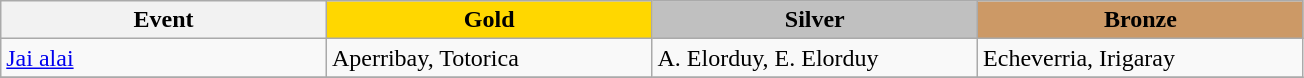<table class="wikitable" style="max-width: 23cm; width: 100%">
<tr>
<th scope="col">Event</th>
<th scope="col" style="background-color:gold; width:25%">Gold</th>
<th scope="col" style="background-color:silver; width:25%; width:25%">Silver</th>
<th scope="col" style="background-color:#cc9966; width:25%">Bronze</th>
</tr>
<tr>
<td><a href='#'>Jai alai</a></td>
<td> Aperribay, Totorica</td>
<td> A. Elorduy, E. Elorduy</td>
<td> Echeverria, Irigaray</td>
</tr>
<tr>
</tr>
</table>
